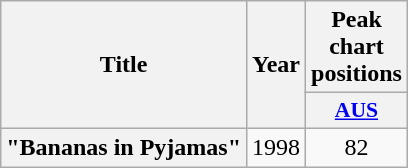<table class="wikitable plainrowheaders" style="text-align:center;">
<tr>
<th scope="col" rowspan="2">Title</th>
<th scope="col" rowspan="2">Year</th>
<th scope="col" colspan="1">Peak chart positions</th>
</tr>
<tr>
<th scope="col" style="width:3em;font-size:90%;"><a href='#'>AUS</a><br></th>
</tr>
<tr>
<th scope="row">"Bananas in Pyjamas"</th>
<td>1998</td>
<td>82</td>
</tr>
</table>
